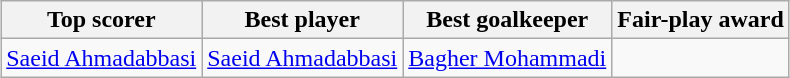<table class="wikitable" style="text-align: center; margin: 0 auto;">
<tr>
<th>Top scorer</th>
<th>Best player</th>
<th>Best goalkeeper</th>
<th>Fair-play award</th>
</tr>
<tr>
<td> <a href='#'>Saeid Ahmadabbasi</a></td>
<td> <a href='#'>Saeid Ahmadabbasi</a></td>
<td> <a href='#'>Bagher Mohammadi</a></td>
<td></td>
</tr>
</table>
